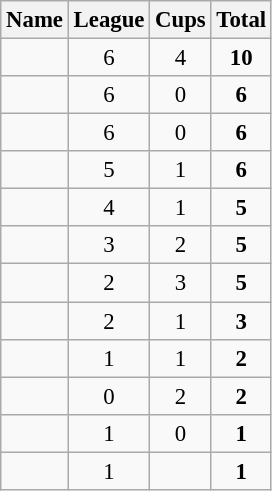<table class="wikitable sortable" style="text-align:center; font-size:95%">
<tr>
<th>Name</th>
<th>League</th>
<th>Cups</th>
<th>Total</th>
</tr>
<tr>
<td></td>
<td>6</td>
<td>4</td>
<td> <strong>10</strong></td>
</tr>
<tr>
<td></td>
<td>6</td>
<td>0</td>
<td> <strong>6</strong></td>
</tr>
<tr>
<td></td>
<td>6</td>
<td>0</td>
<td> <strong>6</strong></td>
</tr>
<tr>
<td></td>
<td>5</td>
<td>1</td>
<td> <strong>6</strong></td>
</tr>
<tr>
<td></td>
<td>4</td>
<td>1</td>
<td> <strong>5</strong></td>
</tr>
<tr>
<td></td>
<td>3</td>
<td>2</td>
<td> <strong>5</strong></td>
</tr>
<tr>
<td></td>
<td>2</td>
<td>3</td>
<td> <strong>5</strong></td>
</tr>
<tr>
<td></td>
<td>2</td>
<td>1</td>
<td> <strong>3</strong></td>
</tr>
<tr>
<td></td>
<td>1</td>
<td>1</td>
<td> <strong>2</strong></td>
</tr>
<tr>
<td></td>
<td>0</td>
<td>2</td>
<td> <strong>2</strong></td>
</tr>
<tr>
<td></td>
<td>1</td>
<td>0</td>
<td> <strong>1</strong></td>
</tr>
<tr>
<td></td>
<td>1</td>
<td></td>
<td> <strong>1</strong></td>
</tr>
</table>
